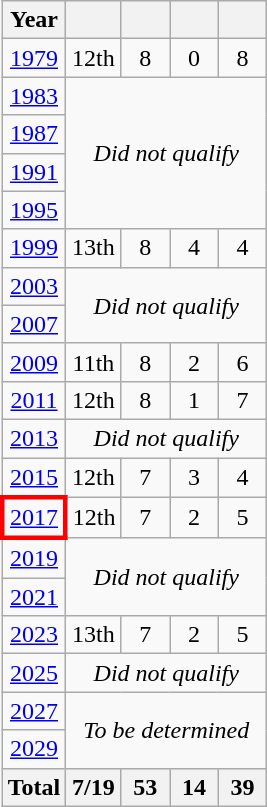<table class="wikitable" style="text-align:center">
<tr>
<th>Year</th>
<th></th>
<th width=25></th>
<th width=25></th>
<th width=25></th>
</tr>
<tr>
<td> <a href='#'>1979</a></td>
<td>12th</td>
<td>8</td>
<td>0</td>
<td>8</td>
</tr>
<tr>
<td> <a href='#'>1983</a></td>
<td colspan=4 rowspan=4><em>Did not qualify</em></td>
</tr>
<tr>
<td> <a href='#'>1987</a></td>
</tr>
<tr>
<td> <a href='#'>1991</a></td>
</tr>
<tr>
<td> <a href='#'>1995</a></td>
</tr>
<tr>
<td> <a href='#'>1999</a></td>
<td>13th</td>
<td>8</td>
<td>4</td>
<td>4</td>
</tr>
<tr>
<td> <a href='#'>2003</a></td>
<td colspan=4 rowspan=2><em>Did not qualify</em></td>
</tr>
<tr>
<td> <a href='#'>2007</a></td>
</tr>
<tr>
<td> <a href='#'>2009</a></td>
<td>11th</td>
<td>8</td>
<td>2</td>
<td>6</td>
</tr>
<tr>
<td> <a href='#'>2011</a></td>
<td>12th</td>
<td>8</td>
<td>1</td>
<td>7</td>
</tr>
<tr>
<td> <a href='#'>2013</a></td>
<td colspan=4><em>Did not qualify</em></td>
</tr>
<tr>
<td> <a href='#'>2015</a></td>
<td>12th</td>
<td>7</td>
<td>3</td>
<td>4</td>
</tr>
<tr>
<td style="border: 3px solid red"> <a href='#'>2017</a></td>
<td>12th</td>
<td>7</td>
<td>2</td>
<td>5</td>
</tr>
<tr>
<td> <a href='#'>2019</a></td>
<td colspan=4 rowspan=2><em>Did not qualify</em></td>
</tr>
<tr>
<td> <a href='#'>2021</a></td>
</tr>
<tr>
<td> <a href='#'>2023</a></td>
<td>13th</td>
<td>7</td>
<td>2</td>
<td>5</td>
</tr>
<tr>
<td> <a href='#'>2025</a></td>
<td colspan=4><em>Did not qualify</em></td>
</tr>
<tr>
<td> <a href='#'>2027</a></td>
<td colspan=4 rowspan=2><em>To be determined</em></td>
</tr>
<tr>
<td> <a href='#'>2029</a></td>
</tr>
<tr>
<th>Total</th>
<th>7/19</th>
<th>53</th>
<th>14</th>
<th>39</th>
</tr>
</table>
